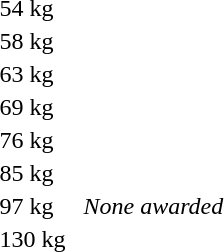<table>
<tr>
<td>54 kg</td>
<td></td>
<td></td>
<td></td>
</tr>
<tr>
<td>58 kg</td>
<td></td>
<td></td>
<td></td>
</tr>
<tr>
<td>63 kg</td>
<td></td>
<td></td>
<td></td>
</tr>
<tr>
<td>69 kg</td>
<td></td>
<td></td>
<td></td>
</tr>
<tr>
<td>76 kg</td>
<td></td>
<td></td>
<td></td>
</tr>
<tr>
<td>85 kg</td>
<td></td>
<td></td>
<td></td>
</tr>
<tr>
<td>97 kg</td>
<td></td>
<td></td>
<td><em>None awarded</em></td>
</tr>
<tr>
<td>130 kg</td>
<td></td>
<td></td>
<td></td>
</tr>
</table>
